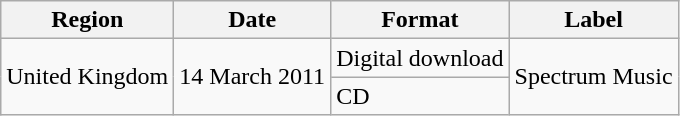<table class=wikitable>
<tr>
<th>Region</th>
<th>Date</th>
<th>Format</th>
<th>Label</th>
</tr>
<tr>
<td rowspan="2">United Kingdom</td>
<td rowspan="2">14 March 2011</td>
<td>Digital download</td>
<td rowspan="2">Spectrum Music</td>
</tr>
<tr>
<td>CD</td>
</tr>
</table>
